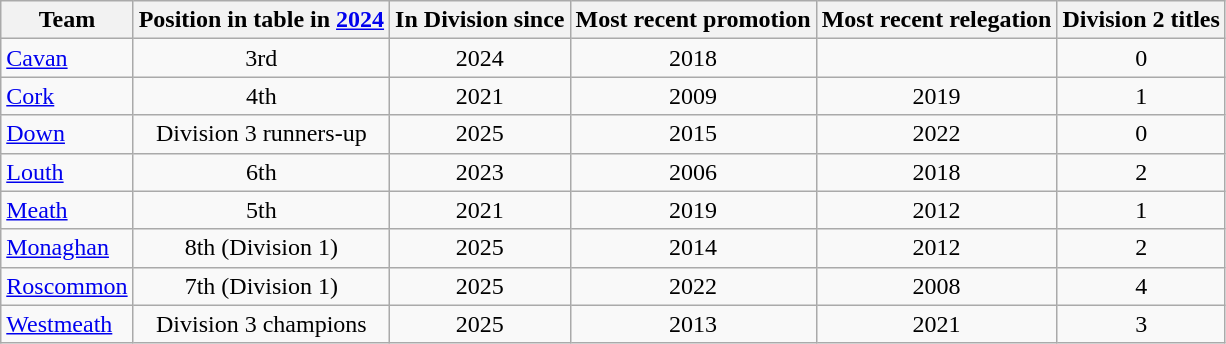<table class="wikitable sortable" style="text-align:center">
<tr>
<th>Team</th>
<th>Position in table in <a href='#'>2024</a></th>
<th>In Division since</th>
<th>Most recent promotion</th>
<th>Most recent relegation</th>
<th>Division 2 titles</th>
</tr>
<tr>
<td style="text-align:left"> <a href='#'>Cavan</a></td>
<td>3rd</td>
<td>2024</td>
<td>2018</td>
<td></td>
<td>0</td>
</tr>
<tr>
<td style="text-align:left"> <a href='#'>Cork</a></td>
<td>4th</td>
<td>2021</td>
<td>2009</td>
<td>2019</td>
<td>1</td>
</tr>
<tr>
<td style="text-align:left"><a href='#'>Down</a></td>
<td>Division 3 runners-up</td>
<td>2025</td>
<td>2015</td>
<td>2022</td>
<td>0</td>
</tr>
<tr>
<td style="text-align:left"> <a href='#'>Louth</a></td>
<td>6th</td>
<td>2023</td>
<td>2006</td>
<td>2018</td>
<td>2</td>
</tr>
<tr>
<td style="text-align:left"> <a href='#'>Meath</a></td>
<td>5th</td>
<td>2021</td>
<td>2019</td>
<td>2012</td>
<td>1</td>
</tr>
<tr>
<td style="text-align:left"><a href='#'>Monaghan</a></td>
<td>8th (Division 1)</td>
<td>2025</td>
<td>2014</td>
<td>2012</td>
<td>2</td>
</tr>
<tr>
<td style="text-align:left"><a href='#'>Roscommon</a></td>
<td>7th (Division 1)</td>
<td>2025</td>
<td>2022</td>
<td>2008</td>
<td>4</td>
</tr>
<tr>
<td style="text-align:left"><a href='#'>Westmeath</a></td>
<td>Division 3 champions</td>
<td>2025</td>
<td>2013</td>
<td>2021</td>
<td>3</td>
</tr>
</table>
